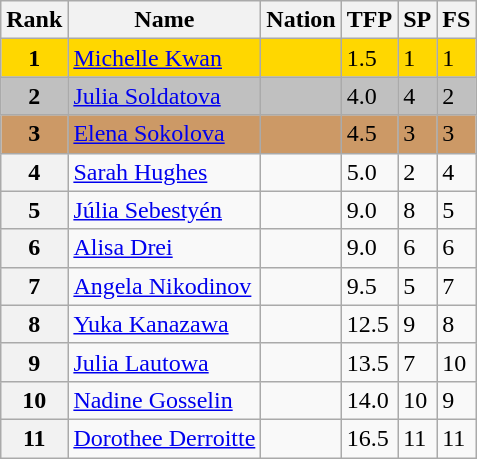<table class="wikitable">
<tr>
<th>Rank</th>
<th>Name</th>
<th>Nation</th>
<th>TFP</th>
<th>SP</th>
<th>FS</th>
</tr>
<tr bgcolor="gold">
<td align="center"><strong>1</strong></td>
<td><a href='#'>Michelle Kwan</a></td>
<td></td>
<td>1.5</td>
<td>1</td>
<td>1</td>
</tr>
<tr bgcolor="silver">
<td align="center"><strong>2</strong></td>
<td><a href='#'>Julia Soldatova</a></td>
<td></td>
<td>4.0</td>
<td>4</td>
<td>2</td>
</tr>
<tr bgcolor="cc9966">
<td align="center"><strong>3</strong></td>
<td><a href='#'>Elena Sokolova</a></td>
<td></td>
<td>4.5</td>
<td>3</td>
<td>3</td>
</tr>
<tr>
<th>4</th>
<td><a href='#'>Sarah Hughes</a></td>
<td></td>
<td>5.0</td>
<td>2</td>
<td>4</td>
</tr>
<tr>
<th>5</th>
<td><a href='#'>Júlia Sebestyén</a></td>
<td></td>
<td>9.0</td>
<td>8</td>
<td>5</td>
</tr>
<tr>
<th>6</th>
<td><a href='#'>Alisa Drei</a></td>
<td></td>
<td>9.0</td>
<td>6</td>
<td>6</td>
</tr>
<tr>
<th>7</th>
<td><a href='#'>Angela Nikodinov</a></td>
<td></td>
<td>9.5</td>
<td>5</td>
<td>7</td>
</tr>
<tr>
<th>8</th>
<td><a href='#'>Yuka Kanazawa</a></td>
<td></td>
<td>12.5</td>
<td>9</td>
<td>8</td>
</tr>
<tr>
<th>9</th>
<td><a href='#'>Julia Lautowa</a></td>
<td></td>
<td>13.5</td>
<td>7</td>
<td>10</td>
</tr>
<tr>
<th>10</th>
<td><a href='#'>Nadine Gosselin</a></td>
<td></td>
<td>14.0</td>
<td>10</td>
<td>9</td>
</tr>
<tr>
<th>11</th>
<td><a href='#'>Dorothee Derroitte</a></td>
<td></td>
<td>16.5</td>
<td>11</td>
<td>11</td>
</tr>
</table>
